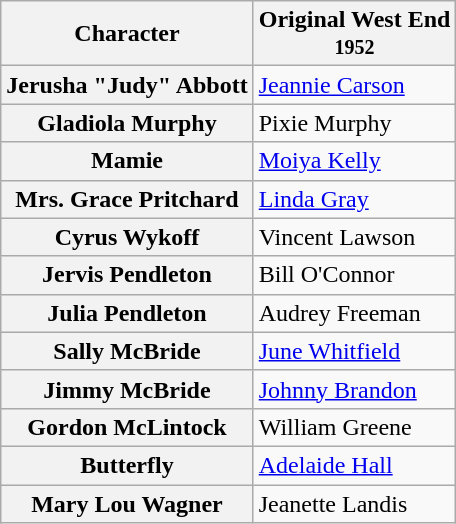<table class="wikitable">
<tr>
<th>Character</th>
<th>Original West End<br><small>1952</small></th>
</tr>
<tr>
<th>Jerusha "Judy" Abbott</th>
<td><a href='#'>Jeannie Carson</a></td>
</tr>
<tr>
<th>Gladiola Murphy</th>
<td>Pixie Murphy</td>
</tr>
<tr>
<th>Mamie</th>
<td><a href='#'>Moiya Kelly</a></td>
</tr>
<tr>
<th>Mrs. Grace Pritchard</th>
<td><a href='#'>Linda Gray</a></td>
</tr>
<tr>
<th>Cyrus Wykoff</th>
<td>Vincent Lawson</td>
</tr>
<tr>
<th>Jervis Pendleton</th>
<td>Bill O'Connor</td>
</tr>
<tr>
<th>Julia Pendleton</th>
<td>Audrey Freeman</td>
</tr>
<tr>
<th>Sally McBride</th>
<td><a href='#'>June Whitfield</a></td>
</tr>
<tr>
<th>Jimmy McBride</th>
<td><a href='#'>Johnny Brandon</a></td>
</tr>
<tr>
<th>Gordon McLintock</th>
<td>William Greene</td>
</tr>
<tr>
<th>Butterfly</th>
<td><a href='#'>Adelaide Hall</a></td>
</tr>
<tr>
<th>Mary Lou Wagner</th>
<td>Jeanette Landis</td>
</tr>
</table>
